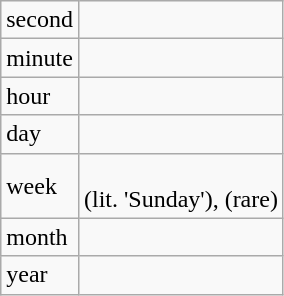<table class="wikitable" style="margin:auto:" align="center" style="text-align:center">
<tr>
<td>second</td>
<td><br></td>
</tr>
<tr>
<td>minute</td>
<td><br></td>
</tr>
<tr>
<td>hour</td>
<td></td>
</tr>
<tr>
<td>day</td>
<td></td>
</tr>
<tr>
<td>week</td>
<td><br> (lit. 'Sunday'),  (rare)</td>
</tr>
<tr>
<td>month</td>
<td></td>
</tr>
<tr>
<td>year</td>
<td><br></td>
</tr>
</table>
